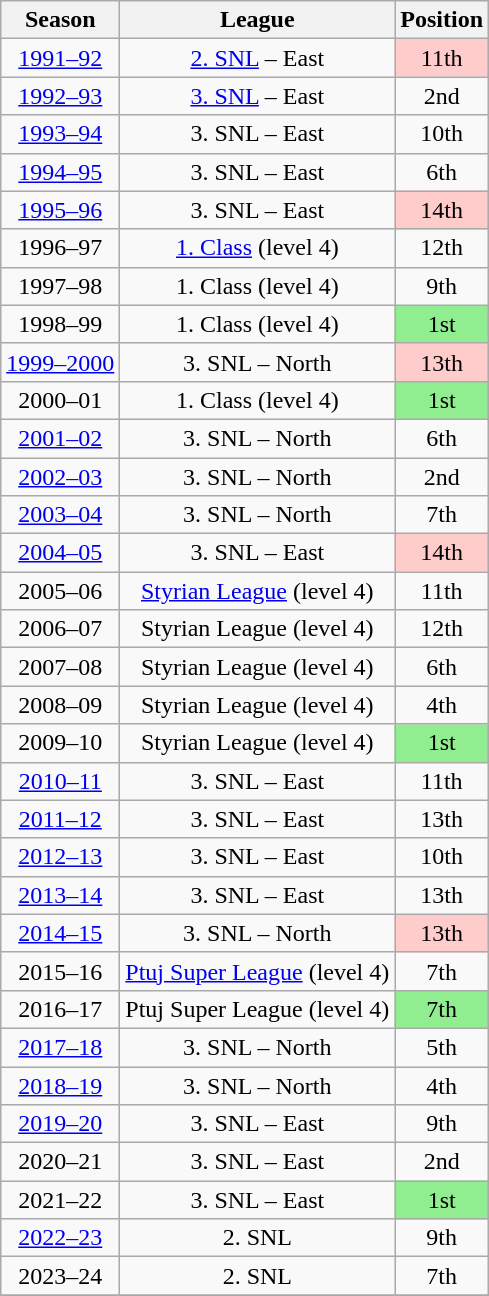<table class="wikitable" style="text-align: center">
<tr>
<th>Season</th>
<th>League</th>
<th>Position</th>
</tr>
<tr>
<td><a href='#'>1991–92</a></td>
<td><a href='#'>2. SNL</a> – East</td>
<td style="background: #FFCCCC;">11th</td>
</tr>
<tr>
<td><a href='#'>1992–93</a></td>
<td><a href='#'>3. SNL</a> – East</td>
<td>2nd</td>
</tr>
<tr>
<td><a href='#'>1993–94</a></td>
<td>3. SNL – East</td>
<td>10th</td>
</tr>
<tr>
<td><a href='#'>1994–95</a></td>
<td>3. SNL – East</td>
<td>6th</td>
</tr>
<tr>
<td><a href='#'>1995–96</a></td>
<td>3. SNL – East</td>
<td style="background: #FFCCCC;">14th</td>
</tr>
<tr>
<td>1996–97</td>
<td><a href='#'>1. Class</a> (level 4)</td>
<td>12th</td>
</tr>
<tr>
<td>1997–98</td>
<td>1. Class (level 4)</td>
<td>9th</td>
</tr>
<tr>
<td>1998–99</td>
<td>1. Class (level 4)</td>
<td style="background: #90EE90;">1st</td>
</tr>
<tr>
<td><a href='#'>1999–2000</a></td>
<td>3. SNL – North</td>
<td style="background: #FFCCCC;">13th</td>
</tr>
<tr>
<td>2000–01</td>
<td>1. Class (level 4)</td>
<td style="background: #90EE90;">1st</td>
</tr>
<tr>
<td><a href='#'>2001–02</a></td>
<td>3. SNL – North</td>
<td>6th</td>
</tr>
<tr>
<td><a href='#'>2002–03</a></td>
<td>3. SNL – North</td>
<td>2nd</td>
</tr>
<tr>
<td><a href='#'>2003–04</a></td>
<td>3. SNL – North</td>
<td>7th</td>
</tr>
<tr>
<td><a href='#'>2004–05</a></td>
<td>3. SNL – East</td>
<td style="background: #FFCCCC;">14th</td>
</tr>
<tr>
<td>2005–06</td>
<td><a href='#'>Styrian League</a> (level 4)</td>
<td>11th</td>
</tr>
<tr>
<td>2006–07</td>
<td>Styrian League (level 4)</td>
<td>12th</td>
</tr>
<tr>
<td>2007–08</td>
<td>Styrian League (level 4)</td>
<td>6th</td>
</tr>
<tr>
<td>2008–09</td>
<td>Styrian League (level 4)</td>
<td>4th</td>
</tr>
<tr>
<td>2009–10</td>
<td>Styrian League (level 4)</td>
<td style="background: #90EE90;">1st</td>
</tr>
<tr>
<td><a href='#'>2010–11</a></td>
<td>3. SNL – East</td>
<td>11th</td>
</tr>
<tr>
<td><a href='#'>2011–12</a></td>
<td>3. SNL – East</td>
<td>13th</td>
</tr>
<tr>
<td><a href='#'>2012–13</a></td>
<td>3. SNL – East</td>
<td>10th</td>
</tr>
<tr>
<td><a href='#'>2013–14</a></td>
<td>3. SNL – East</td>
<td>13th</td>
</tr>
<tr>
<td><a href='#'>2014–15</a></td>
<td>3. SNL – North</td>
<td style="background: #FFCCCC;">13th</td>
</tr>
<tr>
<td>2015–16</td>
<td><a href='#'>Ptuj Super League</a> (level 4)</td>
<td>7th</td>
</tr>
<tr>
<td>2016–17</td>
<td>Ptuj Super League (level 4)</td>
<td style="background: #90EE90;">7th</td>
</tr>
<tr>
<td><a href='#'>2017–18</a></td>
<td>3. SNL – North</td>
<td>5th</td>
</tr>
<tr>
<td><a href='#'>2018–19</a></td>
<td>3. SNL – North</td>
<td>4th</td>
</tr>
<tr>
<td><a href='#'>2019–20</a></td>
<td>3. SNL – East</td>
<td>9th</td>
</tr>
<tr>
<td>2020–21</td>
<td>3. SNL – East</td>
<td>2nd</td>
</tr>
<tr>
<td>2021–22</td>
<td>3. SNL – East</td>
<td style="background: #90EE90;">1st</td>
</tr>
<tr>
<td><a href='#'>2022–23</a></td>
<td>2. SNL</td>
<td>9th</td>
</tr>
<tr>
<td>2023–24</td>
<td>2. SNL</td>
<td>7th</td>
</tr>
<tr>
</tr>
</table>
